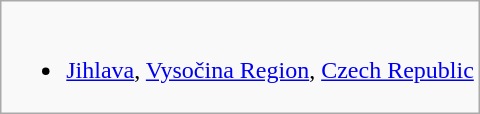<table class="wikitable">
<tr valign="top">
<td><br><ul><li> <a href='#'>Jihlava</a>, <a href='#'>Vysočina Region</a>, <a href='#'>Czech Republic</a></li></ul></td>
</tr>
</table>
